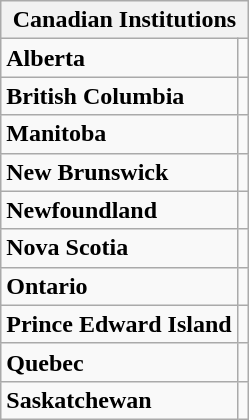<table class="wikitable collapsible collapsed">
<tr>
<th colspan="2">Canadian Institutions</th>
</tr>
<tr>
<td><strong>Alberta</strong></td>
<td></td>
</tr>
<tr>
<td><strong>British Columbia</strong></td>
<td></td>
</tr>
<tr>
<td><strong>Manitoba</strong></td>
<td></td>
</tr>
<tr>
<td><strong>New Brunswick</strong></td>
<td></td>
</tr>
<tr>
<td><strong>Newfoundland</strong></td>
<td></td>
</tr>
<tr>
<td><strong>Nova Scotia</strong></td>
<td></td>
</tr>
<tr>
<td><strong>Ontario</strong></td>
<td></td>
</tr>
<tr>
<td><strong>Prince Edward Island</strong></td>
<td></td>
</tr>
<tr>
<td><strong>Quebec</strong></td>
<td></td>
</tr>
<tr>
<td><strong>Saskatchewan</strong></td>
<td></td>
</tr>
</table>
